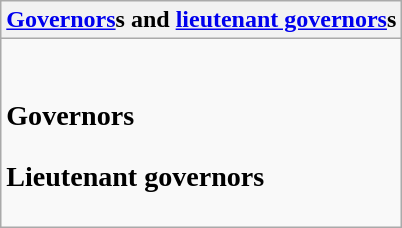<table class="wikitable collapsible collapsed">
<tr>
<th><a href='#'>Governors</a>s and <a href='#'>lieutenant governors</a>s</th>
</tr>
<tr>
<td><br><h3>Governors</h3><h3>Lieutenant governors</h3></td>
</tr>
</table>
